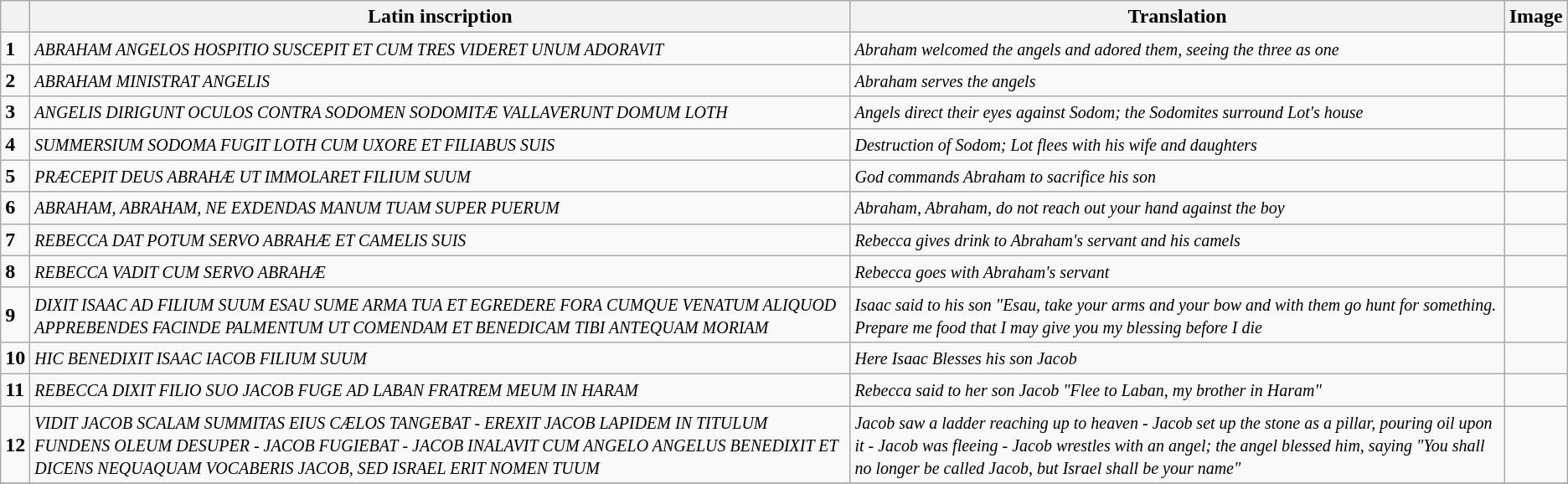<table class="wikitable">
<tr>
<th></th>
<th>Latin inscription</th>
<th>Translation</th>
<th>Image</th>
</tr>
<tr>
<td><strong>1</strong></td>
<td><small><em>ABRAHAM ANGELOS HOSPITIO SUSCEPIT ET CUM TRES VIDERET UNUM ADORAVIT</em></small></td>
<td><small><em>Abraham welcomed the angels and adored them, seeing the three as one</em></small></td>
<td></td>
</tr>
<tr>
<td><strong>2</strong></td>
<td><small><em>ABRAHAM MINISTRAT ANGELIS</em></small></td>
<td><small><em>Abraham serves the angels</em></small></td>
<td></td>
</tr>
<tr>
<td><strong>3</strong></td>
<td><small><em>ANGELIS DIRIGUNT OCULOS CONTRA SODOMEN SODOMITÆ VALLAVERUNT DOMUM LOTH</em></small></td>
<td><small><em>Angels direct their eyes against Sodom; the Sodomites surround Lot's house</em></small></td>
<td></td>
</tr>
<tr>
<td><strong>4</strong></td>
<td><small><em>SUMMERSIUM SODOMA FUGIT LOTH CUM UXORE ET FILIABUS SUIS</em></small></td>
<td><small><em>Destruction of Sodom; Lot flees with his wife and daughters</em></small></td>
<td></td>
</tr>
<tr>
<td><strong>5</strong></td>
<td><small><em>PRÆCEPIT DEUS ABRAHÆ UT IMMOLARET FILIUM SUUM</em></small></td>
<td><small><em>God commands Abraham to sacrifice his son</em></small></td>
<td></td>
</tr>
<tr>
<td><strong>6</strong></td>
<td><small><em>ABRAHAM, ABRAHAM, NE EXDENDAS MANUM TUAM SUPER PUERUM</em></small></td>
<td><small><em>Abraham, Abraham, do not reach out your hand against the boy</em></small></td>
<td></td>
</tr>
<tr>
<td><strong>7</strong></td>
<td><small><em>REBECCA DAT POTUM SERVO ABRAHÆ ET CAMELIS SUIS</em></small></td>
<td><small><em>Rebecca gives drink to Abraham's servant and his camels</em></small></td>
<td></td>
</tr>
<tr>
<td><strong>8</strong></td>
<td><small><em>REBECCA VADIT CUM SERVO ABRAHÆ</em></small></td>
<td><small><em>Rebecca goes with Abraham's servant</em></small></td>
<td></td>
</tr>
<tr>
<td><strong>9</strong></td>
<td><small><em>DIXIT ISAAC AD FILIUM SUUM ESAU SUME ARMA TUA ET EGREDERE FORA CUMQUE VENATUM ALIQUOD APPREBENDES FACINDE PALMENTUM UT COMENDAM ET BENEDICAM TIBI ANTEQUAM MORIAM</em></small></td>
<td><small><em>Isaac said to his son "Esau, take your arms and your bow and with them go hunt for something. Prepare me food that I may give you my blessing before I die</em></small></td>
<td></td>
</tr>
<tr>
<td><strong>10</strong></td>
<td><small><em>HIC BENEDIXIT ISAAC IACOB FILIUM SUUM</em></small></td>
<td><small><em>Here Isaac Blesses his son Jacob</em></small></td>
<td></td>
</tr>
<tr>
<td><strong>11</strong></td>
<td><small><em>REBECCA DIXIT FILIO SUO JACOB FUGE AD LABAN FRATREM MEUM IN HARAM</em></small></td>
<td><small><em>Rebecca said to her son Jacob "Flee to Laban, my brother in Haram"</em></small></td>
<td></td>
</tr>
<tr>
<td><strong>12</strong></td>
<td><small><em>VIDIT JACOB SCALAM SUMMITAS EIUS CÆLOS TANGEBAT</em> - <em>EREXIT JACOB LAPIDEM IN TITULUM FUNDENS OLEUM DESUPER</em> - <em>JACOB FUGIEBAT</em> - <em>JACOB INALAVIT CUM ANGELO ANGELUS BENEDIXIT ET DICENS NEQUAQUAM VOCABERIS JACOB, SED ISRAEL ERIT NOMEN TUUM</em></small></td>
<td><small><em>Jacob saw a ladder reaching up to heaven</em> - <em>Jacob set up the stone as a pillar, pouring oil upon it</em> - <em>Jacob was fleeing</em> - <em>Jacob wrestles with an angel; the angel blessed him, saying "You shall no longer be called Jacob, but Israel shall be your name"</em></small></td>
<td></td>
</tr>
<tr>
</tr>
</table>
